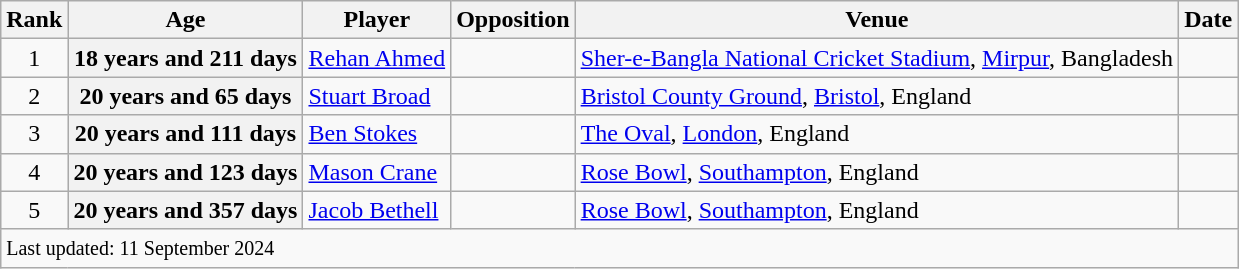<table class="wikitable plainrowheaders">
<tr>
<th scope=col>Rank</th>
<th scope=col>Age</th>
<th scope=col>Player</th>
<th scope=col>Opposition</th>
<th scope=col>Venue</th>
<th scope=col>Date</th>
</tr>
<tr>
<td align=center>1</td>
<th scope=row style=text-align:center;>18 years and 211 days</th>
<td><a href='#'>Rehan Ahmed</a></td>
<td></td>
<td><a href='#'>Sher-e-Bangla National Cricket Stadium</a>, <a href='#'>Mirpur</a>, Bangladesh</td>
<td></td>
</tr>
<tr>
<td align=center>2</td>
<th scope=row style=text-align:center;>20 years and 65 days</th>
<td><a href='#'>Stuart Broad</a></td>
<td></td>
<td><a href='#'>Bristol County Ground</a>, <a href='#'>Bristol</a>, England</td>
<td></td>
</tr>
<tr>
<td align=center>3</td>
<th scope=row style=text-align:center;>20 years and 111 days</th>
<td><a href='#'>Ben Stokes</a></td>
<td></td>
<td><a href='#'>The Oval</a>, <a href='#'>London</a>, England</td>
<td></td>
</tr>
<tr>
<td align=center>4</td>
<th scope=row style=text-align:center;>20 years and 123 days</th>
<td><a href='#'>Mason Crane</a></td>
<td></td>
<td><a href='#'>Rose Bowl</a>, <a href='#'>Southampton</a>, England</td>
<td></td>
</tr>
<tr>
<td align=center>5</td>
<th scope=row style=text-align:center;>20 years and 357 days</th>
<td><a href='#'>Jacob Bethell</a></td>
<td></td>
<td><a href='#'>Rose Bowl</a>, <a href='#'>Southampton</a>, England</td>
<td></td>
</tr>
<tr>
<td colspan=7><small>Last updated: 11 September 2024</small></td>
</tr>
</table>
